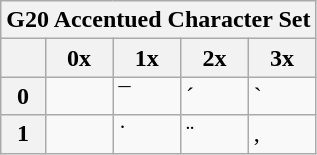<table class="wikitable">
<tr>
<th colspan="5">G20 Accentued Character Set</th>
</tr>
<tr>
<th></th>
<th>0x</th>
<th>1x</th>
<th>2x</th>
<th>3x</th>
</tr>
<tr>
<th>0</th>
<td></td>
<td>¯</td>
<td>´</td>
<td>`</td>
</tr>
<tr>
<th>1</th>
<td></td>
<td>˙</td>
<td>¨</td>
<td>,</td>
</tr>
</table>
